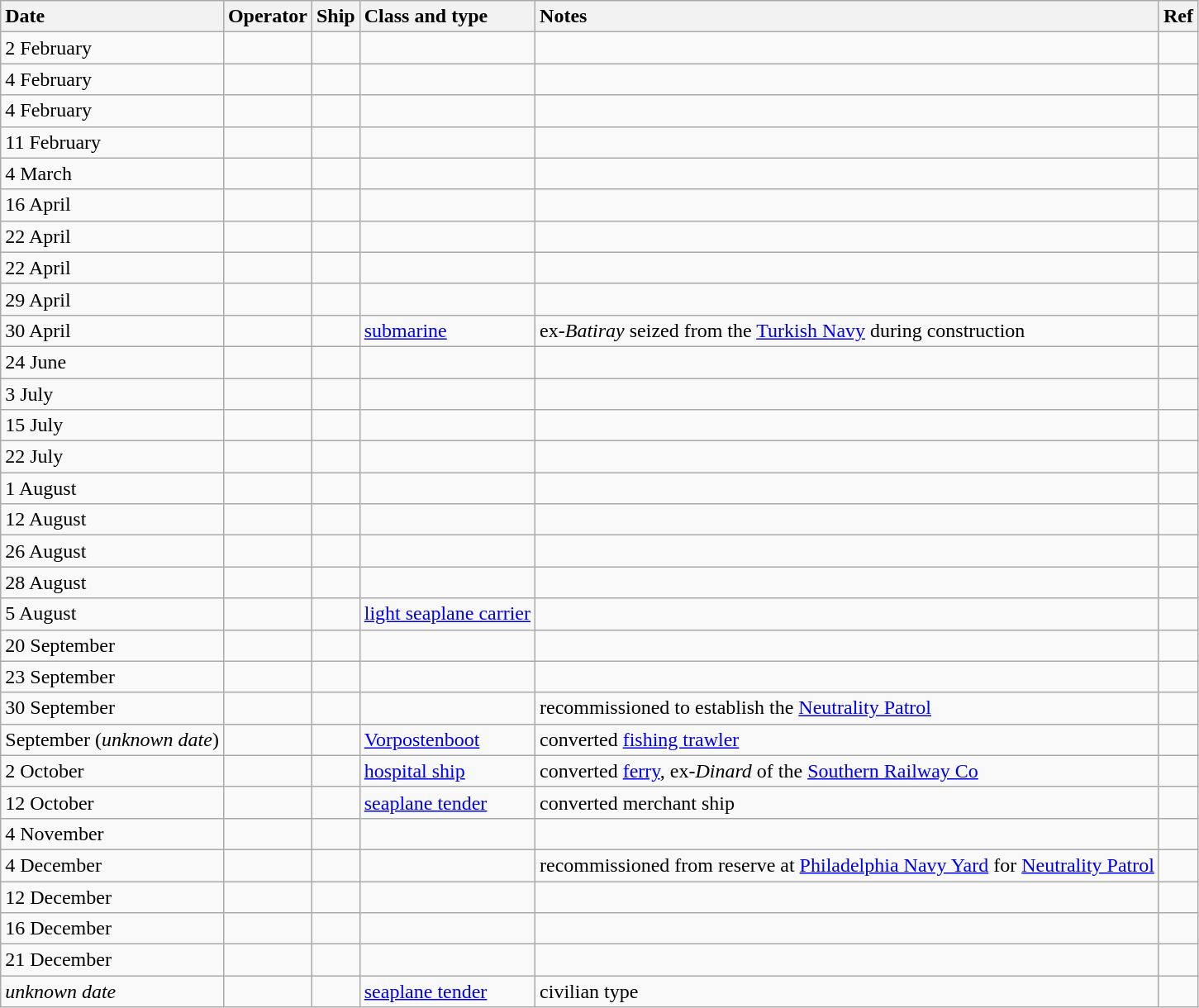<table class="wikitable nowraplinks sortable">
<tr>
<th style="text-align: left;">Date</th>
<th style="text-align: left;">Operator</th>
<th style="text-align: left;">Ship</th>
<th style="text-align: left;">Class and type</th>
<th style="text-align: left;">Notes</th>
<th style="text-align: left;">Ref</th>
</tr>
<tr>
<td>2 February</td>
<td></td>
<td><strong></strong></td>
<td></td>
<td></td>
<td></td>
</tr>
<tr>
<td>4 February</td>
<td></td>
<td><strong></strong></td>
<td></td>
<td></td>
<td></td>
</tr>
<tr>
<td>4 February</td>
<td></td>
<td><strong></strong></td>
<td></td>
<td></td>
<td></td>
</tr>
<tr>
<td>11 February</td>
<td></td>
<td><strong></strong></td>
<td></td>
<td></td>
<td></td>
</tr>
<tr>
<td>4 March</td>
<td></td>
<td><strong></strong></td>
<td></td>
<td></td>
<td></td>
</tr>
<tr>
<td>16 April</td>
<td></td>
<td><strong></strong></td>
<td></td>
<td></td>
<td></td>
</tr>
<tr>
<td>22 April</td>
<td></td>
<td><strong></strong></td>
<td></td>
<td></td>
<td></td>
</tr>
<tr>
<td>22 April</td>
<td></td>
<td><strong></strong></td>
<td></td>
<td></td>
<td></td>
</tr>
<tr>
<td>29 April</td>
<td></td>
<td><strong></strong></td>
<td></td>
<td></td>
<td></td>
</tr>
<tr>
<td>30 April</td>
<td></td>
<td><strong></strong></td>
<td><a href='#'>submarine</a></td>
<td>ex-<em>Batiray</em> seized from the <a href='#'>Turkish Navy</a> during construction</td>
<td></td>
</tr>
<tr>
<td>24 June</td>
<td></td>
<td><strong></strong></td>
<td></td>
<td></td>
<td></td>
</tr>
<tr>
<td>3 July</td>
<td></td>
<td><strong></strong></td>
<td></td>
<td></td>
<td></td>
</tr>
<tr>
<td>15 July</td>
<td></td>
<td><strong></strong></td>
<td></td>
<td></td>
<td></td>
</tr>
<tr>
<td>22 July</td>
<td></td>
<td><strong></strong></td>
<td></td>
<td></td>
<td></td>
</tr>
<tr>
<td>1 August</td>
<td></td>
<td><strong></strong></td>
<td></td>
<td></td>
<td></td>
</tr>
<tr>
<td>12 August</td>
<td></td>
<td><strong></strong></td>
<td></td>
<td></td>
<td></td>
</tr>
<tr>
<td>26 August</td>
<td></td>
<td><strong></strong></td>
<td></td>
<td></td>
<td></td>
</tr>
<tr>
<td>28 August</td>
<td></td>
<td><strong></strong></td>
<td></td>
<td></td>
<td></td>
</tr>
<tr>
<td>5 August</td>
<td></td>
<td></td>
<td><a href='#'>light seaplane carrier</a></td>
<td></td>
<td></td>
</tr>
<tr>
<td>20 September</td>
<td></td>
<td><strong></strong></td>
<td></td>
<td></td>
<td></td>
</tr>
<tr>
<td>23 September</td>
<td></td>
<td><strong></strong></td>
<td></td>
<td></td>
<td></td>
</tr>
<tr>
<td>30 September</td>
<td></td>
<td><strong></strong></td>
<td></td>
<td>recommissioned to establish the <a href='#'>Neutrality Patrol</a></td>
<td></td>
</tr>
<tr>
<td>September (<em>unknown date</em>)</td>
<td></td>
<td><strong></strong></td>
<td><a href='#'>Vorpostenboot</a></td>
<td>converted <a href='#'>fishing trawler</a></td>
<td></td>
</tr>
<tr>
<td>2 October</td>
<td></td>
<td><strong></strong></td>
<td><a href='#'>hospital ship</a></td>
<td>converted <a href='#'>ferry</a>, ex-<em>Dinard</em> of the <a href='#'>Southern Railway Co</a></td>
<td></td>
</tr>
<tr>
<td>12 October</td>
<td></td>
<td><strong></strong></td>
<td><a href='#'>seaplane tender</a></td>
<td>converted merchant ship</td>
<td></td>
</tr>
<tr>
<td>4 November</td>
<td></td>
<td><strong></strong></td>
<td></td>
<td></td>
<td></td>
</tr>
<tr>
<td>4 December</td>
<td></td>
<td><strong></strong></td>
<td></td>
<td>recommissioned from reserve at <a href='#'>Philadelphia Navy Yard</a> for <a href='#'>Neutrality Patrol</a></td>
<td></td>
</tr>
<tr>
<td>12 December</td>
<td></td>
<td><strong></strong></td>
<td></td>
<td></td>
<td></td>
</tr>
<tr>
<td>16 December</td>
<td></td>
<td><strong></strong></td>
<td></td>
<td></td>
<td></td>
</tr>
<tr>
<td>21 December</td>
<td></td>
<td><strong></strong></td>
<td></td>
<td></td>
<td></td>
</tr>
<tr>
<td><em>unknown date</em></td>
<td></td>
<td><strong></strong></td>
<td><a href='#'>seaplane tender</a></td>
<td>civilian type</td>
<td></td>
</tr>
</table>
